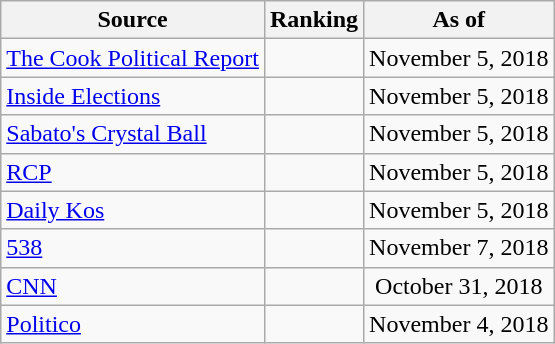<table class="wikitable" style="text-align:center">
<tr>
<th>Source</th>
<th>Ranking</th>
<th>As of</th>
</tr>
<tr>
<td align=left><a href='#'>The Cook Political Report</a></td>
<td></td>
<td>November 5, 2018</td>
</tr>
<tr>
<td align=left><a href='#'>Inside Elections</a></td>
<td></td>
<td>November 5, 2018</td>
</tr>
<tr>
<td align=left><a href='#'>Sabato's Crystal Ball</a></td>
<td></td>
<td>November 5, 2018</td>
</tr>
<tr>
<td align="left"><a href='#'>RCP</a></td>
<td></td>
<td>November 5, 2018</td>
</tr>
<tr>
<td align="left"><a href='#'>Daily Kos</a></td>
<td></td>
<td>November 5, 2018</td>
</tr>
<tr>
<td align="left"><a href='#'>538</a></td>
<td></td>
<td>November 7, 2018</td>
</tr>
<tr>
<td align="left"><a href='#'>CNN</a></td>
<td></td>
<td>October 31, 2018</td>
</tr>
<tr>
<td align="left"><a href='#'>Politico</a></td>
<td></td>
<td>November 4, 2018</td>
</tr>
</table>
